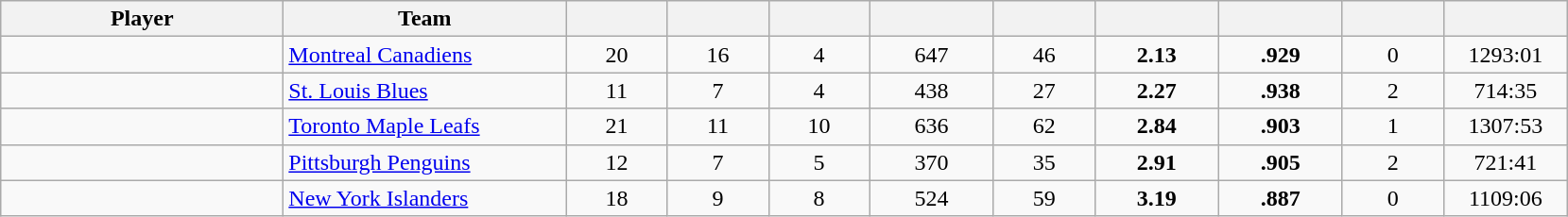<table style="padding:3px; border-spacing:0; text-align:center;" class="wikitable sortable">
<tr>
<th style="width:12em">Player</th>
<th style="width:12em">Team</th>
<th style="width:4em"></th>
<th style="width:4em"></th>
<th style="width:4em"></th>
<th style="width:5em"></th>
<th style="width:4em"></th>
<th style="width:5em"></th>
<th style="width:5em"></th>
<th style="width:4em"></th>
<th style="width:5em"></th>
</tr>
<tr>
<td align=left></td>
<td align=left><a href='#'>Montreal Canadiens</a></td>
<td>20</td>
<td>16</td>
<td>4</td>
<td>647</td>
<td>46</td>
<td><strong>2.13</strong></td>
<td><strong>.929</strong></td>
<td>0</td>
<td> 1293:01</td>
</tr>
<tr>
<td align=left></td>
<td align=left><a href='#'>St. Louis Blues</a></td>
<td>11</td>
<td>7</td>
<td>4</td>
<td>438</td>
<td>27</td>
<td><strong>2.27</strong></td>
<td><strong>.938</strong></td>
<td>2</td>
<td> 714:35</td>
</tr>
<tr>
<td align=left></td>
<td align=left><a href='#'>Toronto Maple Leafs</a></td>
<td>21</td>
<td>11</td>
<td>10</td>
<td>636</td>
<td>62</td>
<td><strong>2.84</strong></td>
<td><strong>.903</strong></td>
<td>1</td>
<td> 1307:53</td>
</tr>
<tr>
<td align=left></td>
<td align=left><a href='#'>Pittsburgh Penguins</a></td>
<td>12</td>
<td>7</td>
<td>5</td>
<td>370</td>
<td>35</td>
<td><strong>2.91</strong></td>
<td><strong>.905</strong></td>
<td>2</td>
<td> 721:41</td>
</tr>
<tr>
<td align=left></td>
<td align=left><a href='#'>New York Islanders</a></td>
<td>18</td>
<td>9</td>
<td>8</td>
<td>524</td>
<td>59</td>
<td><strong>3.19</strong></td>
<td><strong>.887</strong></td>
<td>0</td>
<td> 1109:06</td>
</tr>
</table>
